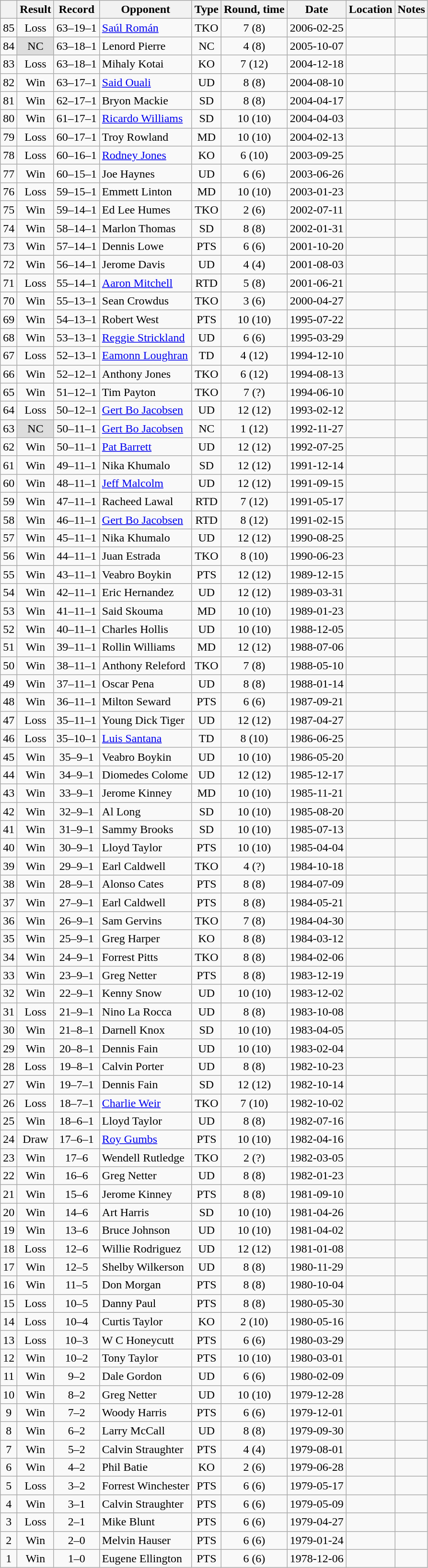<table class=wikitable style=text-align:center>
<tr>
<th></th>
<th>Result</th>
<th>Record</th>
<th>Opponent</th>
<th>Type</th>
<th>Round, time</th>
<th>Date</th>
<th>Location</th>
<th>Notes</th>
</tr>
<tr>
<td>85</td>
<td>Loss</td>
<td>63–19–1 </td>
<td align=left><a href='#'>Saúl Román</a></td>
<td>TKO</td>
<td>7 (8)</td>
<td>2006-02-25</td>
<td align=left></td>
<td align=left></td>
</tr>
<tr>
<td>84</td>
<td style=background:#DDD>NC</td>
<td>63–18–1 </td>
<td align=left>Lenord Pierre</td>
<td>NC</td>
<td>4 (8)</td>
<td>2005-10-07</td>
<td align=left></td>
<td align=left></td>
</tr>
<tr>
<td>83</td>
<td>Loss</td>
<td>63–18–1 </td>
<td align=left>Mihaly Kotai</td>
<td>KO</td>
<td>7 (12)</td>
<td>2004-12-18</td>
<td align=left></td>
<td align=left></td>
</tr>
<tr>
<td>82</td>
<td>Win</td>
<td>63–17–1 </td>
<td align=left><a href='#'>Said Ouali</a></td>
<td>UD</td>
<td>8 (8)</td>
<td>2004-08-10</td>
<td align=left></td>
<td align=left></td>
</tr>
<tr>
<td>81</td>
<td>Win</td>
<td>62–17–1 </td>
<td align=left>Bryon Mackie</td>
<td>SD</td>
<td>8 (8)</td>
<td>2004-04-17</td>
<td align=left></td>
<td align=left></td>
</tr>
<tr>
<td>80</td>
<td>Win</td>
<td>61–17–1 </td>
<td align=left><a href='#'>Ricardo Williams</a></td>
<td>SD</td>
<td>10 (10)</td>
<td>2004-04-03</td>
<td align=left></td>
<td align=left></td>
</tr>
<tr>
<td>79</td>
<td>Loss</td>
<td>60–17–1 </td>
<td align=left>Troy Rowland</td>
<td>MD</td>
<td>10 (10)</td>
<td>2004-02-13</td>
<td align=left></td>
<td align=left></td>
</tr>
<tr>
<td>78</td>
<td>Loss</td>
<td>60–16–1 </td>
<td align=left><a href='#'>Rodney Jones</a></td>
<td>KO</td>
<td>6 (10)</td>
<td>2003-09-25</td>
<td align=left></td>
<td align=left></td>
</tr>
<tr>
<td>77</td>
<td>Win</td>
<td>60–15–1 </td>
<td align=left>Joe Haynes</td>
<td>UD</td>
<td>6 (6)</td>
<td>2003-06-26</td>
<td align=left></td>
<td align=left></td>
</tr>
<tr>
<td>76</td>
<td>Loss</td>
<td>59–15–1 </td>
<td align=left>Emmett Linton</td>
<td>MD</td>
<td>10 (10)</td>
<td>2003-01-23</td>
<td align=left></td>
<td align=left></td>
</tr>
<tr>
<td>75</td>
<td>Win</td>
<td>59–14–1 </td>
<td align=left>Ed Lee Humes</td>
<td>TKO</td>
<td>2 (6)</td>
<td>2002-07-11</td>
<td align=left></td>
<td align=left></td>
</tr>
<tr>
<td>74</td>
<td>Win</td>
<td>58–14–1 </td>
<td align=left>Marlon Thomas</td>
<td>SD</td>
<td>8 (8)</td>
<td>2002-01-31</td>
<td align=left></td>
<td align=left></td>
</tr>
<tr>
<td>73</td>
<td>Win</td>
<td>57–14–1 </td>
<td align=left>Dennis Lowe</td>
<td>PTS</td>
<td>6 (6)</td>
<td>2001-10-20</td>
<td align=left></td>
<td align=left></td>
</tr>
<tr>
<td>72</td>
<td>Win</td>
<td>56–14–1 </td>
<td align=left>Jerome Davis</td>
<td>UD</td>
<td>4 (4)</td>
<td>2001-08-03</td>
<td align=left></td>
<td align=left></td>
</tr>
<tr>
<td>71</td>
<td>Loss</td>
<td>55–14–1 </td>
<td align=left><a href='#'>Aaron Mitchell</a></td>
<td>RTD</td>
<td>5 (8)</td>
<td>2001-06-21</td>
<td align=left></td>
<td align=left></td>
</tr>
<tr>
<td>70</td>
<td>Win</td>
<td>55–13–1 </td>
<td align=left>Sean Crowdus</td>
<td>TKO</td>
<td>3 (6)</td>
<td>2000-04-27</td>
<td align=left></td>
<td align=left></td>
</tr>
<tr>
<td>69</td>
<td>Win</td>
<td>54–13–1 </td>
<td align=left>Robert West</td>
<td>PTS</td>
<td>10 (10)</td>
<td>1995-07-22</td>
<td align=left></td>
<td align=left></td>
</tr>
<tr>
<td>68</td>
<td>Win</td>
<td>53–13–1 </td>
<td align=left><a href='#'>Reggie Strickland</a></td>
<td>UD</td>
<td>6 (6)</td>
<td>1995-03-29</td>
<td align=left></td>
<td align=left></td>
</tr>
<tr>
<td>67</td>
<td>Loss</td>
<td>52–13–1 </td>
<td align=left><a href='#'>Eamonn Loughran</a></td>
<td>TD</td>
<td>4 (12)</td>
<td>1994-12-10</td>
<td align=left></td>
<td align=left></td>
</tr>
<tr>
<td>66</td>
<td>Win</td>
<td>52–12–1 </td>
<td align=left>Anthony Jones</td>
<td>TKO</td>
<td>6 (12)</td>
<td>1994-08-13</td>
<td align=left></td>
<td align=left></td>
</tr>
<tr>
<td>65</td>
<td>Win</td>
<td>51–12–1 </td>
<td align=left>Tim Payton</td>
<td>TKO</td>
<td>7 (?)</td>
<td>1994-06-10</td>
<td align=left></td>
<td align=left></td>
</tr>
<tr>
<td>64</td>
<td>Loss</td>
<td>50–12–1 </td>
<td align=left><a href='#'>Gert Bo Jacobsen</a></td>
<td>UD</td>
<td>12 (12)</td>
<td>1993-02-12</td>
<td align=left></td>
<td align=left></td>
</tr>
<tr>
<td>63</td>
<td style=background:#DDD>NC</td>
<td>50–11–1 </td>
<td align=left><a href='#'>Gert Bo Jacobsen</a></td>
<td>NC</td>
<td>1 (12)</td>
<td>1992-11-27</td>
<td align=left></td>
<td align=left></td>
</tr>
<tr>
<td>62</td>
<td>Win</td>
<td>50–11–1</td>
<td align=left><a href='#'>Pat Barrett</a></td>
<td>UD</td>
<td>12 (12)</td>
<td>1992-07-25</td>
<td align=left></td>
<td align=left></td>
</tr>
<tr>
<td>61</td>
<td>Win</td>
<td>49–11–1</td>
<td align=left>Nika Khumalo</td>
<td>SD</td>
<td>12 (12)</td>
<td>1991-12-14</td>
<td align=left></td>
<td align=left></td>
</tr>
<tr>
<td>60</td>
<td>Win</td>
<td>48–11–1</td>
<td align=left><a href='#'>Jeff Malcolm</a></td>
<td>UD</td>
<td>12 (12)</td>
<td>1991-09-15</td>
<td align=left></td>
<td align=left></td>
</tr>
<tr>
<td>59</td>
<td>Win</td>
<td>47–11–1</td>
<td align=left>Racheed Lawal</td>
<td>RTD</td>
<td>7 (12)</td>
<td>1991-05-17</td>
<td align=left></td>
<td align=left></td>
</tr>
<tr>
<td>58</td>
<td>Win</td>
<td>46–11–1</td>
<td align=left><a href='#'>Gert Bo Jacobsen</a></td>
<td>RTD</td>
<td>8 (12)</td>
<td>1991-02-15</td>
<td align=left></td>
<td align=left></td>
</tr>
<tr>
<td>57</td>
<td>Win</td>
<td>45–11–1</td>
<td align=left>Nika Khumalo</td>
<td>UD</td>
<td>12 (12)</td>
<td>1990-08-25</td>
<td align=left></td>
<td align=left></td>
</tr>
<tr>
<td>56</td>
<td>Win</td>
<td>44–11–1</td>
<td align=left>Juan Estrada</td>
<td>TKO</td>
<td>8 (10)</td>
<td>1990-06-23</td>
<td align=left></td>
<td align=left></td>
</tr>
<tr>
<td>55</td>
<td>Win</td>
<td>43–11–1</td>
<td align=left>Veabro Boykin</td>
<td>PTS</td>
<td>12 (12)</td>
<td>1989-12-15</td>
<td align=left></td>
<td align=left></td>
</tr>
<tr>
<td>54</td>
<td>Win</td>
<td>42–11–1</td>
<td align=left>Eric Hernandez</td>
<td>UD</td>
<td>12 (12)</td>
<td>1989-03-31</td>
<td align=left></td>
<td align=left></td>
</tr>
<tr>
<td>53</td>
<td>Win</td>
<td>41–11–1</td>
<td align=left>Said Skouma</td>
<td>MD</td>
<td>10 (10)</td>
<td>1989-01-23</td>
<td align=left></td>
<td align=left></td>
</tr>
<tr>
<td>52</td>
<td>Win</td>
<td>40–11–1</td>
<td align=left>Charles Hollis</td>
<td>UD</td>
<td>10 (10)</td>
<td>1988-12-05</td>
<td align=left></td>
<td align=left></td>
</tr>
<tr>
<td>51</td>
<td>Win</td>
<td>39–11–1</td>
<td align=left>Rollin Williams</td>
<td>MD</td>
<td>12 (12)</td>
<td>1988-07-06</td>
<td align=left></td>
<td align=left></td>
</tr>
<tr>
<td>50</td>
<td>Win</td>
<td>38–11–1</td>
<td align=left>Anthony Releford</td>
<td>TKO</td>
<td>7 (8)</td>
<td>1988-05-10</td>
<td align=left></td>
<td align=left></td>
</tr>
<tr>
<td>49</td>
<td>Win</td>
<td>37–11–1</td>
<td align=left>Oscar Pena</td>
<td>UD</td>
<td>8 (8)</td>
<td>1988-01-14</td>
<td align=left></td>
<td align=left></td>
</tr>
<tr>
<td>48</td>
<td>Win</td>
<td>36–11–1</td>
<td align=left>Milton Seward</td>
<td>PTS</td>
<td>6 (6)</td>
<td>1987-09-21</td>
<td align=left></td>
<td align=left></td>
</tr>
<tr>
<td>47</td>
<td>Loss</td>
<td>35–11–1</td>
<td align=left>Young Dick Tiger</td>
<td>UD</td>
<td>12 (12)</td>
<td>1987-04-27</td>
<td align=left></td>
<td align=left></td>
</tr>
<tr>
<td>46</td>
<td>Loss</td>
<td>35–10–1</td>
<td align=left><a href='#'>Luis Santana</a></td>
<td>TD</td>
<td>8 (10)</td>
<td>1986-06-25</td>
<td align=left></td>
<td align=left></td>
</tr>
<tr>
<td>45</td>
<td>Win</td>
<td>35–9–1</td>
<td align=left>Veabro Boykin</td>
<td>UD</td>
<td>10 (10)</td>
<td>1986-05-20</td>
<td align=left></td>
<td align=left></td>
</tr>
<tr>
<td>44</td>
<td>Win</td>
<td>34–9–1</td>
<td align=left>Diomedes Colome</td>
<td>UD</td>
<td>12 (12)</td>
<td>1985-12-17</td>
<td align=left></td>
<td align=left></td>
</tr>
<tr>
<td>43</td>
<td>Win</td>
<td>33–9–1</td>
<td align=left>Jerome Kinney</td>
<td>MD</td>
<td>10 (10)</td>
<td>1985-11-21</td>
<td align=left></td>
<td align=left></td>
</tr>
<tr>
<td>42</td>
<td>Win</td>
<td>32–9–1</td>
<td align=left>Al Long</td>
<td>SD</td>
<td>10 (10)</td>
<td>1985-08-20</td>
<td align=left></td>
<td align=left></td>
</tr>
<tr>
<td>41</td>
<td>Win</td>
<td>31–9–1</td>
<td align=left>Sammy Brooks</td>
<td>SD</td>
<td>10 (10)</td>
<td>1985-07-13</td>
<td align=left></td>
<td align=left></td>
</tr>
<tr>
<td>40</td>
<td>Win</td>
<td>30–9–1</td>
<td align=left>Lloyd Taylor</td>
<td>PTS</td>
<td>10 (10)</td>
<td>1985-04-04</td>
<td align=left></td>
<td align=left></td>
</tr>
<tr>
<td>39</td>
<td>Win</td>
<td>29–9–1</td>
<td align=left>Earl Caldwell</td>
<td>TKO</td>
<td>4 (?)</td>
<td>1984-10-18</td>
<td align=left></td>
<td align=left></td>
</tr>
<tr>
<td>38</td>
<td>Win</td>
<td>28–9–1</td>
<td align=left>Alonso Cates</td>
<td>PTS</td>
<td>8 (8)</td>
<td>1984-07-09</td>
<td align=left></td>
<td align=left></td>
</tr>
<tr>
<td>37</td>
<td>Win</td>
<td>27–9–1</td>
<td align=left>Earl Caldwell</td>
<td>PTS</td>
<td>8 (8)</td>
<td>1984-05-21</td>
<td align=left></td>
<td align=left></td>
</tr>
<tr>
<td>36</td>
<td>Win</td>
<td>26–9–1</td>
<td align=left>Sam Gervins</td>
<td>TKO</td>
<td>7 (8)</td>
<td>1984-04-30</td>
<td align=left></td>
<td align=left></td>
</tr>
<tr>
<td>35</td>
<td>Win</td>
<td>25–9–1</td>
<td align=left>Greg Harper</td>
<td>KO</td>
<td>8 (8)</td>
<td>1984-03-12</td>
<td align=left></td>
<td align=left></td>
</tr>
<tr>
<td>34</td>
<td>Win</td>
<td>24–9–1</td>
<td align=left>Forrest Pitts</td>
<td>TKO</td>
<td>8 (8)</td>
<td>1984-02-06</td>
<td align=left></td>
<td align=left></td>
</tr>
<tr>
<td>33</td>
<td>Win</td>
<td>23–9–1</td>
<td align=left>Greg Netter</td>
<td>PTS</td>
<td>8 (8)</td>
<td>1983-12-19</td>
<td align=left></td>
<td align=left></td>
</tr>
<tr>
<td>32</td>
<td>Win</td>
<td>22–9–1</td>
<td align=left>Kenny Snow</td>
<td>UD</td>
<td>10 (10)</td>
<td>1983-12-02</td>
<td align=left></td>
<td align=left></td>
</tr>
<tr>
<td>31</td>
<td>Loss</td>
<td>21–9–1</td>
<td align=left>Nino La Rocca</td>
<td>UD</td>
<td>8 (8)</td>
<td>1983-10-08</td>
<td align=left></td>
<td align=left></td>
</tr>
<tr>
<td>30</td>
<td>Win</td>
<td>21–8–1</td>
<td align=left>Darnell Knox</td>
<td>SD</td>
<td>10 (10)</td>
<td>1983-04-05</td>
<td align=left></td>
<td align=left></td>
</tr>
<tr>
<td>29</td>
<td>Win</td>
<td>20–8–1</td>
<td align=left>Dennis Fain</td>
<td>UD</td>
<td>10 (10)</td>
<td>1983-02-04</td>
<td align=left></td>
<td align=left></td>
</tr>
<tr>
<td>28</td>
<td>Loss</td>
<td>19–8–1</td>
<td align=left>Calvin Porter</td>
<td>UD</td>
<td>8 (8)</td>
<td>1982-10-23</td>
<td align=left></td>
<td align=left></td>
</tr>
<tr>
<td>27</td>
<td>Win</td>
<td>19–7–1</td>
<td align=left>Dennis Fain</td>
<td>SD</td>
<td>12 (12)</td>
<td>1982-10-14</td>
<td align=left></td>
<td align=left></td>
</tr>
<tr>
<td>26</td>
<td>Loss</td>
<td>18–7–1</td>
<td align=left><a href='#'>Charlie Weir</a></td>
<td>TKO</td>
<td>7 (10)</td>
<td>1982-10-02</td>
<td align=left></td>
<td align=left></td>
</tr>
<tr>
<td>25</td>
<td>Win</td>
<td>18–6–1</td>
<td align=left>Lloyd Taylor</td>
<td>UD</td>
<td>8 (8)</td>
<td>1982-07-16</td>
<td align=left></td>
<td align=left></td>
</tr>
<tr>
<td>24</td>
<td>Draw</td>
<td>17–6–1</td>
<td align=left><a href='#'>Roy Gumbs</a></td>
<td>PTS</td>
<td>10 (10)</td>
<td>1982-04-16</td>
<td align=left></td>
<td align=left></td>
</tr>
<tr>
<td>23</td>
<td>Win</td>
<td>17–6</td>
<td align=left>Wendell Rutledge</td>
<td>TKO</td>
<td>2 (?)</td>
<td>1982-03-05</td>
<td align=left></td>
<td align=left></td>
</tr>
<tr>
<td>22</td>
<td>Win</td>
<td>16–6</td>
<td align=left>Greg Netter</td>
<td>UD</td>
<td>8 (8)</td>
<td>1982-01-23</td>
<td align=left></td>
<td align=left></td>
</tr>
<tr>
<td>21</td>
<td>Win</td>
<td>15–6</td>
<td align=left>Jerome Kinney</td>
<td>PTS</td>
<td>8 (8)</td>
<td>1981-09-10</td>
<td align=left></td>
<td align=left></td>
</tr>
<tr>
<td>20</td>
<td>Win</td>
<td>14–6</td>
<td align=left>Art Harris</td>
<td>SD</td>
<td>10 (10)</td>
<td>1981-04-26</td>
<td align=left></td>
<td align=left></td>
</tr>
<tr>
<td>19</td>
<td>Win</td>
<td>13–6</td>
<td align=left>Bruce Johnson</td>
<td>UD</td>
<td>10 (10)</td>
<td>1981-04-02</td>
<td align=left></td>
<td align=left></td>
</tr>
<tr>
<td>18</td>
<td>Loss</td>
<td>12–6</td>
<td align=left>Willie Rodriguez</td>
<td>UD</td>
<td>12 (12)</td>
<td>1981-01-08</td>
<td align=left></td>
<td align=left></td>
</tr>
<tr>
<td>17</td>
<td>Win</td>
<td>12–5</td>
<td align=left>Shelby Wilkerson</td>
<td>UD</td>
<td>8 (8)</td>
<td>1980-11-29</td>
<td align=left></td>
<td align=left></td>
</tr>
<tr>
<td>16</td>
<td>Win</td>
<td>11–5</td>
<td align=left>Don Morgan</td>
<td>PTS</td>
<td>8 (8)</td>
<td>1980-10-04</td>
<td align=left></td>
<td align=left></td>
</tr>
<tr>
<td>15</td>
<td>Loss</td>
<td>10–5</td>
<td align=left>Danny Paul</td>
<td>PTS</td>
<td>8 (8)</td>
<td>1980-05-30</td>
<td align=left></td>
<td align=left></td>
</tr>
<tr>
<td>14</td>
<td>Loss</td>
<td>10–4</td>
<td align=left>Curtis Taylor</td>
<td>KO</td>
<td>2 (10)</td>
<td>1980-05-16</td>
<td align=left></td>
<td align=left></td>
</tr>
<tr>
<td>13</td>
<td>Loss</td>
<td>10–3</td>
<td align=left>W C Honeycutt</td>
<td>PTS</td>
<td>6 (6)</td>
<td>1980-03-29</td>
<td align=left></td>
<td align=left></td>
</tr>
<tr>
<td>12</td>
<td>Win</td>
<td>10–2</td>
<td align=left>Tony Taylor</td>
<td>PTS</td>
<td>10 (10)</td>
<td>1980-03-01</td>
<td align=left></td>
<td align=left></td>
</tr>
<tr>
<td>11</td>
<td>Win</td>
<td>9–2</td>
<td align=left>Dale Gordon</td>
<td>UD</td>
<td>6 (6)</td>
<td>1980-02-09</td>
<td align=left></td>
<td align=left></td>
</tr>
<tr>
<td>10</td>
<td>Win</td>
<td>8–2</td>
<td align=left>Greg Netter</td>
<td>UD</td>
<td>10 (10)</td>
<td>1979-12-28</td>
<td align=left></td>
<td align=left></td>
</tr>
<tr>
<td>9</td>
<td>Win</td>
<td>7–2</td>
<td align=left>Woody Harris</td>
<td>PTS</td>
<td>6 (6)</td>
<td>1979-12-01</td>
<td align=left></td>
<td align=left></td>
</tr>
<tr>
<td>8</td>
<td>Win</td>
<td>6–2</td>
<td align=left>Larry McCall</td>
<td>UD</td>
<td>8 (8)</td>
<td>1979-09-30</td>
<td align=left></td>
<td align=left></td>
</tr>
<tr>
<td>7</td>
<td>Win</td>
<td>5–2</td>
<td align=left>Calvin Straughter</td>
<td>PTS</td>
<td>4 (4)</td>
<td>1979-08-01</td>
<td align=left></td>
<td align=left></td>
</tr>
<tr>
<td>6</td>
<td>Win</td>
<td>4–2</td>
<td align=left>Phil Batie</td>
<td>KO</td>
<td>2 (6)</td>
<td>1979-06-28</td>
<td align=left></td>
<td align=left></td>
</tr>
<tr>
<td>5</td>
<td>Loss</td>
<td>3–2</td>
<td align=left>Forrest Winchester</td>
<td>PTS</td>
<td>6 (6)</td>
<td>1979-05-17</td>
<td align=left></td>
<td align=left></td>
</tr>
<tr>
<td>4</td>
<td>Win</td>
<td>3–1</td>
<td align=left>Calvin Straughter</td>
<td>PTS</td>
<td>6 (6)</td>
<td>1979-05-09</td>
<td align=left></td>
<td align=left></td>
</tr>
<tr>
<td>3</td>
<td>Loss</td>
<td>2–1</td>
<td align=left>Mike Blunt</td>
<td>PTS</td>
<td>6 (6)</td>
<td>1979-04-27</td>
<td align=left></td>
<td align=left></td>
</tr>
<tr>
<td>2</td>
<td>Win</td>
<td>2–0</td>
<td align=left>Melvin Hauser</td>
<td>PTS</td>
<td>6 (6)</td>
<td>1979-01-24</td>
<td align=left></td>
<td align=left></td>
</tr>
<tr>
<td>1</td>
<td>Win</td>
<td>1–0</td>
<td align=left>Eugene Ellington</td>
<td>PTS</td>
<td>6 (6)</td>
<td>1978-12-06</td>
<td align=left></td>
<td align=left></td>
</tr>
</table>
